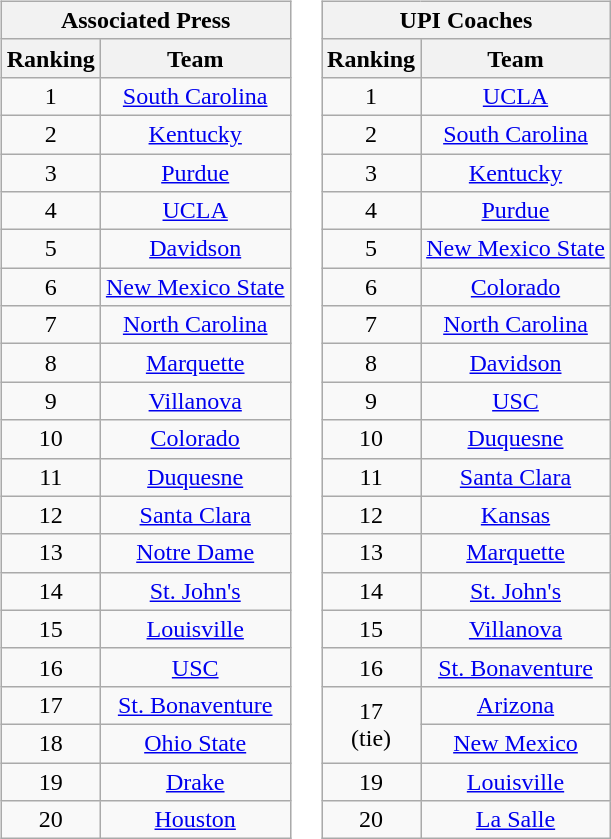<table>
<tr style="vertical-align:top;">
<td><br><table class="wikitable" style="text-align:center;">
<tr>
<th colspan=2>Associated Press</th>
</tr>
<tr>
<th>Ranking</th>
<th>Team</th>
</tr>
<tr>
<td>1</td>
<td><a href='#'>South Carolina</a></td>
</tr>
<tr>
<td>2</td>
<td><a href='#'>Kentucky</a></td>
</tr>
<tr>
<td>3</td>
<td><a href='#'>Purdue</a></td>
</tr>
<tr>
<td>4</td>
<td><a href='#'>UCLA</a></td>
</tr>
<tr>
<td>5</td>
<td><a href='#'>Davidson</a></td>
</tr>
<tr>
<td>6</td>
<td><a href='#'>New Mexico State</a></td>
</tr>
<tr>
<td>7</td>
<td><a href='#'>North Carolina</a></td>
</tr>
<tr>
<td>8</td>
<td><a href='#'>Marquette</a></td>
</tr>
<tr>
<td>9</td>
<td><a href='#'>Villanova</a></td>
</tr>
<tr>
<td>10</td>
<td><a href='#'>Colorado</a></td>
</tr>
<tr>
<td>11</td>
<td><a href='#'>Duquesne</a></td>
</tr>
<tr>
<td>12</td>
<td><a href='#'>Santa Clara</a></td>
</tr>
<tr>
<td>13</td>
<td><a href='#'>Notre Dame</a></td>
</tr>
<tr>
<td>14</td>
<td><a href='#'>St. John's</a></td>
</tr>
<tr>
<td>15</td>
<td><a href='#'>Louisville</a></td>
</tr>
<tr>
<td>16</td>
<td><a href='#'>USC</a></td>
</tr>
<tr>
<td>17</td>
<td><a href='#'>St. Bonaventure</a></td>
</tr>
<tr>
<td>18</td>
<td><a href='#'>Ohio State</a></td>
</tr>
<tr>
<td>19</td>
<td><a href='#'>Drake</a></td>
</tr>
<tr>
<td>20</td>
<td><a href='#'>Houston</a></td>
</tr>
</table>
</td>
<td><br><table class="wikitable" style="text-align:center;">
<tr>
<th colspan=2><strong>UPI Coaches</strong></th>
</tr>
<tr>
<th>Ranking</th>
<th>Team</th>
</tr>
<tr>
<td>1</td>
<td><a href='#'>UCLA</a></td>
</tr>
<tr>
<td>2</td>
<td><a href='#'>South Carolina</a></td>
</tr>
<tr>
<td>3</td>
<td><a href='#'>Kentucky</a></td>
</tr>
<tr>
<td>4</td>
<td><a href='#'>Purdue</a></td>
</tr>
<tr>
<td>5</td>
<td><a href='#'>New Mexico State</a></td>
</tr>
<tr>
<td>6</td>
<td><a href='#'>Colorado</a></td>
</tr>
<tr>
<td>7</td>
<td><a href='#'>North Carolina</a></td>
</tr>
<tr>
<td>8</td>
<td><a href='#'>Davidson</a></td>
</tr>
<tr>
<td>9</td>
<td><a href='#'>USC</a></td>
</tr>
<tr>
<td>10</td>
<td><a href='#'>Duquesne</a></td>
</tr>
<tr>
<td>11</td>
<td><a href='#'>Santa Clara</a></td>
</tr>
<tr>
<td>12</td>
<td><a href='#'>Kansas</a></td>
</tr>
<tr>
<td>13</td>
<td><a href='#'>Marquette</a></td>
</tr>
<tr>
<td>14</td>
<td><a href='#'>St. John's</a></td>
</tr>
<tr>
<td>15</td>
<td><a href='#'>Villanova</a></td>
</tr>
<tr>
<td>16</td>
<td><a href='#'>St. Bonaventure</a></td>
</tr>
<tr>
<td rowspan=2>17<br>(tie)</td>
<td><a href='#'>Arizona</a></td>
</tr>
<tr>
<td><a href='#'>New Mexico</a></td>
</tr>
<tr>
<td>19</td>
<td><a href='#'>Louisville</a></td>
</tr>
<tr>
<td>20</td>
<td><a href='#'>La Salle</a></td>
</tr>
</table>
</td>
</tr>
</table>
